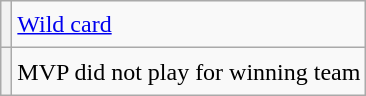<table class="wikitable" style="font-size:1.00em; line-height:1.5em;">
<tr>
<th scope="row"></th>
<td><a href='#'>Wild card</a></td>
</tr>
<tr>
<th scope="row"></th>
<td>MVP did not play for winning team</td>
</tr>
</table>
